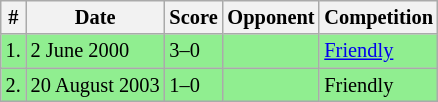<table class="wikitable collapsible collapsed" style="font-size:85%">
<tr>
<th>#</th>
<th>Date</th>
<th>Score</th>
<th>Opponent</th>
<th>Competition</th>
</tr>
<tr style="background: #90EE90">
<td>1.</td>
<td>2 June 2000</td>
<td>3–0</td>
<td></td>
<td><a href='#'>Friendly</a></td>
</tr>
<tr style="background: #90EE90">
<td>2.</td>
<td>20 August 2003</td>
<td>1–0</td>
<td></td>
<td>Friendly</td>
</tr>
</table>
